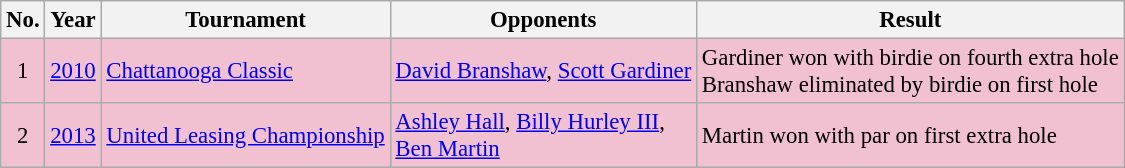<table class="wikitable" style="font-size:95%;">
<tr>
<th>No.</th>
<th>Year</th>
<th>Tournament</th>
<th>Opponents</th>
<th>Result</th>
</tr>
<tr style="background:#F2C1D1;">
<td align=center>1</td>
<td><a href='#'>2010</a></td>
<td><a href='#'>Chattanooga Classic</a></td>
<td> <a href='#'>David Branshaw</a>,  <a href='#'>Scott Gardiner</a></td>
<td>Gardiner won with birdie on fourth extra hole<br>Branshaw eliminated by birdie on first hole</td>
</tr>
<tr style="background:#F2C1D1;">
<td align=center>2</td>
<td><a href='#'>2013</a></td>
<td><a href='#'>United Leasing Championship</a></td>
<td> <a href='#'>Ashley Hall</a>,  <a href='#'>Billy Hurley III</a>,<br> <a href='#'>Ben Martin</a></td>
<td>Martin won with par on first extra hole</td>
</tr>
</table>
